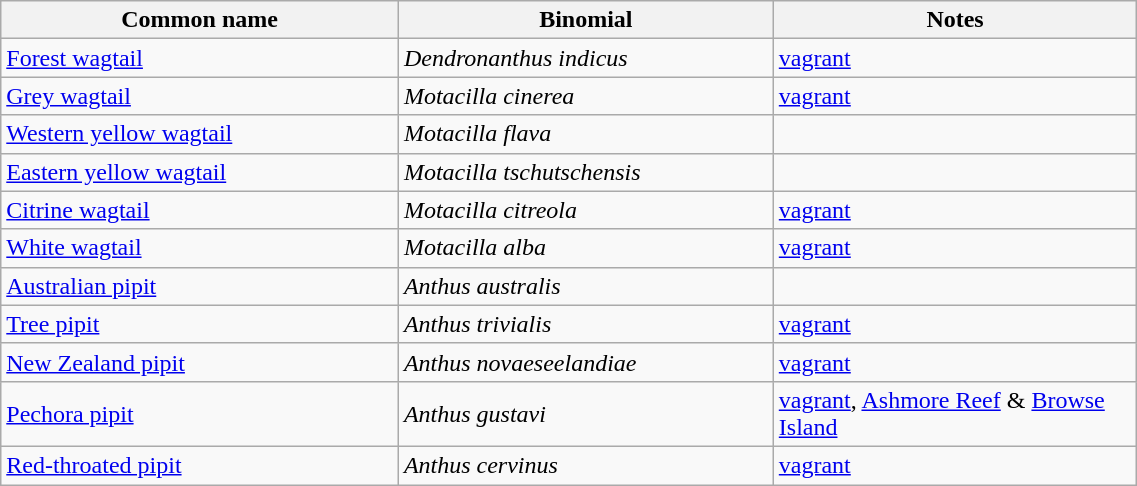<table style="width:60%;" class="wikitable">
<tr>
<th width=35%>Common name</th>
<th width=33%>Binomial</th>
<th width=32%>Notes</th>
</tr>
<tr>
<td><a href='#'>Forest wagtail</a></td>
<td><em>Dendronanthus indicus</em></td>
<td><a href='#'>vagrant</a></td>
</tr>
<tr>
<td><a href='#'>Grey wagtail</a></td>
<td><em>Motacilla cinerea</em></td>
<td><a href='#'>vagrant</a></td>
</tr>
<tr>
<td><a href='#'>Western yellow wagtail</a></td>
<td><em>Motacilla flava</em></td>
<td></td>
</tr>
<tr>
<td><a href='#'>Eastern yellow wagtail</a></td>
<td><em>Motacilla tschutschensis</em></td>
<td></td>
</tr>
<tr>
<td><a href='#'>Citrine wagtail</a></td>
<td><em>Motacilla citreola</em></td>
<td><a href='#'>vagrant</a></td>
</tr>
<tr>
<td><a href='#'>White wagtail</a></td>
<td><em>Motacilla alba</em></td>
<td><a href='#'>vagrant</a></td>
</tr>
<tr>
<td><a href='#'>Australian pipit</a></td>
<td><em>Anthus australis</em></td>
<td></td>
</tr>
<tr>
<td><a href='#'>Tree pipit</a></td>
<td><em>Anthus trivialis</em></td>
<td><a href='#'>vagrant</a></td>
</tr>
<tr>
<td><a href='#'>New Zealand pipit</a></td>
<td><em>Anthus novaeseelandiae</em></td>
<td><a href='#'>vagrant</a></td>
</tr>
<tr>
<td><a href='#'>Pechora pipit</a></td>
<td><em>Anthus gustavi</em></td>
<td><a href='#'>vagrant</a>, <a href='#'>Ashmore Reef</a> & <a href='#'>Browse Island</a></td>
</tr>
<tr>
<td><a href='#'>Red-throated pipit</a></td>
<td><em>Anthus cervinus</em></td>
<td><a href='#'>vagrant</a></td>
</tr>
</table>
